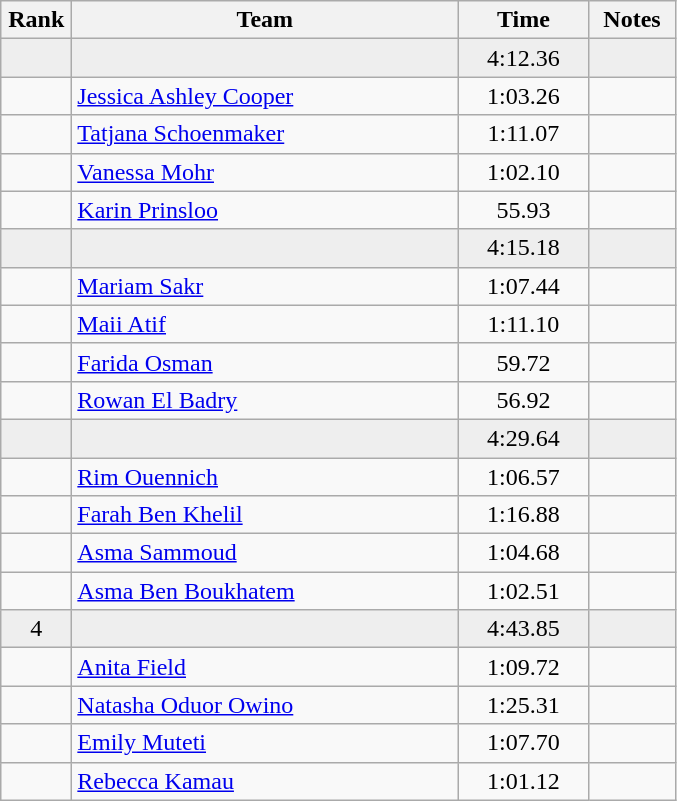<table class="wikitable" style="text-align:center">
<tr>
<th width=40>Rank</th>
<th width=250>Team</th>
<th width=80>Time</th>
<th width=50>Notes</th>
</tr>
<tr bgcolor=eeeeee>
<td></td>
<td align=left></td>
<td>4:12.36</td>
<td></td>
</tr>
<tr>
<td></td>
<td align=left><a href='#'>Jessica Ashley Cooper</a></td>
<td>1:03.26</td>
<td></td>
</tr>
<tr>
<td></td>
<td align=left><a href='#'>Tatjana Schoenmaker</a></td>
<td>1:11.07</td>
<td></td>
</tr>
<tr>
<td></td>
<td align=left><a href='#'>Vanessa Mohr</a></td>
<td>1:02.10</td>
<td></td>
</tr>
<tr>
<td></td>
<td align=left><a href='#'>Karin Prinsloo</a></td>
<td>55.93</td>
<td></td>
</tr>
<tr bgcolor=eeeeee>
<td></td>
<td align=left></td>
<td>4:15.18</td>
<td></td>
</tr>
<tr>
<td></td>
<td align=left><a href='#'>Mariam Sakr</a></td>
<td>1:07.44</td>
<td></td>
</tr>
<tr>
<td></td>
<td align=left><a href='#'>Maii Atif</a></td>
<td>1:11.10</td>
<td></td>
</tr>
<tr>
<td></td>
<td align=left><a href='#'>Farida Osman</a></td>
<td>59.72</td>
<td></td>
</tr>
<tr>
<td></td>
<td align=left><a href='#'>Rowan El Badry</a></td>
<td>56.92</td>
<td></td>
</tr>
<tr bgcolor=eeeeee>
<td></td>
<td align=left></td>
<td>4:29.64</td>
<td></td>
</tr>
<tr>
<td></td>
<td align=left><a href='#'>Rim Ouennich</a></td>
<td>1:06.57</td>
<td></td>
</tr>
<tr>
<td></td>
<td align=left><a href='#'>Farah Ben Khelil</a></td>
<td>1:16.88</td>
<td></td>
</tr>
<tr>
<td></td>
<td align=left><a href='#'>Asma Sammoud</a></td>
<td>1:04.68</td>
<td></td>
</tr>
<tr>
<td></td>
<td align=left><a href='#'>Asma Ben Boukhatem</a></td>
<td>1:02.51</td>
<td></td>
</tr>
<tr bgcolor=eeeeee>
<td>4</td>
<td align=left></td>
<td>4:43.85</td>
<td></td>
</tr>
<tr>
<td></td>
<td align=left><a href='#'>Anita Field</a></td>
<td>1:09.72</td>
<td></td>
</tr>
<tr>
<td></td>
<td align=left><a href='#'>Natasha Oduor Owino</a></td>
<td>1:25.31</td>
<td></td>
</tr>
<tr>
<td></td>
<td align=left><a href='#'>Emily Muteti</a></td>
<td>1:07.70</td>
<td></td>
</tr>
<tr>
<td></td>
<td align=left><a href='#'>Rebecca Kamau</a></td>
<td>1:01.12</td>
<td></td>
</tr>
</table>
